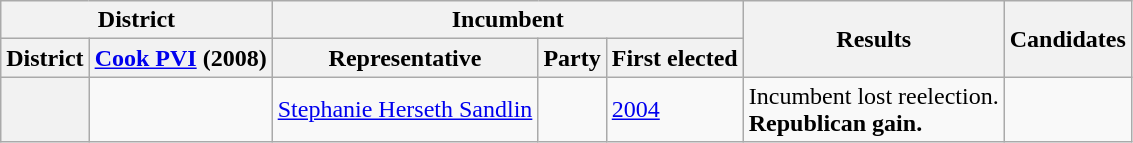<table class=wikitable>
<tr>
<th colspan=2>District</th>
<th colspan=3>Incumbent</th>
<th rowspan=2>Results</th>
<th rowspan=2>Candidates</th>
</tr>
<tr valign=bottom>
<th>District</th>
<th><a href='#'>Cook PVI</a> (2008)</th>
<th>Representative</th>
<th>Party</th>
<th>First elected</th>
</tr>
<tr>
<th></th>
<td></td>
<td><a href='#'>Stephanie Herseth Sandlin</a></td>
<td></td>
<td><a href='#'>2004</a></td>
<td>Incumbent lost reelection.<br><strong>Republican gain.</strong></td>
<td nowrap></td>
</tr>
</table>
